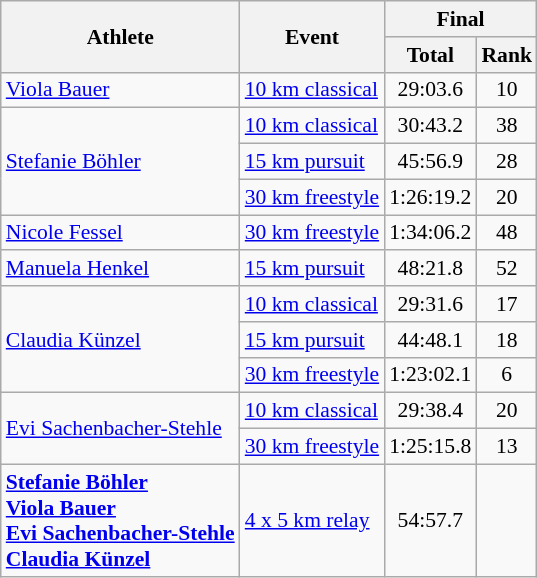<table class="wikitable" style="font-size:90%">
<tr>
<th rowspan="2">Athlete</th>
<th rowspan="2">Event</th>
<th colspan="2">Final</th>
</tr>
<tr>
<th>Total</th>
<th>Rank</th>
</tr>
<tr>
<td><a href='#'>Viola Bauer</a></td>
<td><a href='#'>10 km classical</a></td>
<td align="center">29:03.6</td>
<td align="center">10</td>
</tr>
<tr>
<td rowspan=3><a href='#'>Stefanie Böhler</a></td>
<td><a href='#'>10 km classical</a></td>
<td align="center">30:43.2</td>
<td align="center">38</td>
</tr>
<tr>
<td><a href='#'>15 km pursuit</a></td>
<td align="center">45:56.9</td>
<td align="center">28</td>
</tr>
<tr>
<td><a href='#'>30 km freestyle</a></td>
<td align="center">1:26:19.2</td>
<td align="center">20</td>
</tr>
<tr>
<td><a href='#'>Nicole Fessel</a></td>
<td><a href='#'>30 km freestyle</a></td>
<td align="center">1:34:06.2</td>
<td align="center">48</td>
</tr>
<tr>
<td><a href='#'>Manuela Henkel</a></td>
<td><a href='#'>15 km pursuit</a></td>
<td align="center">48:21.8</td>
<td align="center">52</td>
</tr>
<tr>
<td rowspan=3><a href='#'>Claudia Künzel</a></td>
<td><a href='#'>10 km classical</a></td>
<td align="center">29:31.6</td>
<td align="center">17</td>
</tr>
<tr>
<td><a href='#'>15 km pursuit</a></td>
<td align="center">44:48.1</td>
<td align="center">18</td>
</tr>
<tr>
<td><a href='#'>30 km freestyle</a></td>
<td align="center">1:23:02.1</td>
<td align="center">6</td>
</tr>
<tr>
<td rowspan=2><a href='#'>Evi Sachenbacher-Stehle</a></td>
<td><a href='#'>10 km classical</a></td>
<td align="center">29:38.4</td>
<td align="center">20</td>
</tr>
<tr>
<td><a href='#'>30 km freestyle</a></td>
<td align="center">1:25:15.8</td>
<td align="center">13</td>
</tr>
<tr>
<td><strong><a href='#'>Stefanie Böhler</a><br><a href='#'>Viola Bauer</a><br><a href='#'>Evi Sachenbacher-Stehle</a><br><a href='#'>Claudia Künzel</a></strong></td>
<td><a href='#'>4 x 5 km relay</a></td>
<td align="center">54:57.7</td>
<td align="center"></td>
</tr>
</table>
